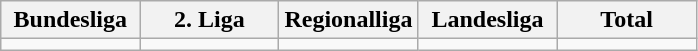<table class="wikitable">
<tr>
<th width="20%">Bundesliga</th>
<th width="20%">2. Liga</th>
<th width="20%">Regionalliga</th>
<th width="20%">Landesliga</th>
<th width="20%">Total</th>
</tr>
<tr>
<td></td>
<td></td>
<td></td>
<td></td>
<td></td>
</tr>
</table>
